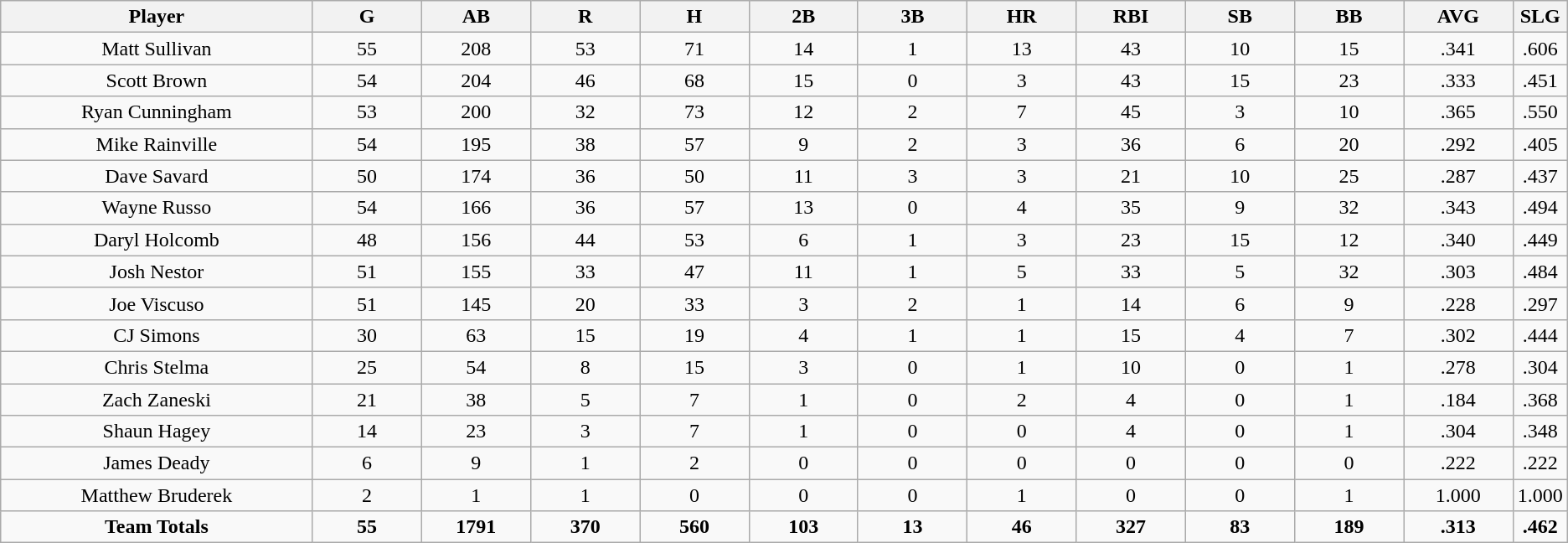<table class=wikitable style="text-align:center">
<tr>
<th bgcolor=#DDDDFF; width="20%">Player</th>
<th bgcolor=#DDDDFF; width="7%">G</th>
<th bgcolor=#DDDDFF; width="7%">AB</th>
<th bgcolor=#DDDDFF; width="7%">R</th>
<th bgcolor=#DDDDFF; width="7%">H</th>
<th bgcolor=#DDDDFF; width="7%">2B</th>
<th bgcolor=#DDDDFF; width="7%">3B</th>
<th bgcolor=#DDDDFF; width="7%">HR</th>
<th bgcolor=#DDDDFF; width="7%">RBI</th>
<th bgcolor=#DDDDFF; width="7%">SB</th>
<th bgcolor=#DDDDFF; width="7%">BB</th>
<th bgcolor=#DDDDFF; width="7%">AVG</th>
<th bgcolor=#DDDDFF; width="7%">SLG</th>
</tr>
<tr>
<td>Matt Sullivan</td>
<td>55</td>
<td>208</td>
<td>53</td>
<td>71</td>
<td>14</td>
<td>1</td>
<td>13</td>
<td>43</td>
<td>10</td>
<td>15</td>
<td>.341</td>
<td>.606</td>
</tr>
<tr>
<td>Scott Brown</td>
<td>54</td>
<td>204</td>
<td>46</td>
<td>68</td>
<td>15</td>
<td>0</td>
<td>3</td>
<td>43</td>
<td>15</td>
<td>23</td>
<td>.333</td>
<td>.451</td>
</tr>
<tr>
<td>Ryan Cunningham</td>
<td>53</td>
<td>200</td>
<td>32</td>
<td>73</td>
<td>12</td>
<td>2</td>
<td>7</td>
<td>45</td>
<td>3</td>
<td>10</td>
<td>.365</td>
<td>.550</td>
</tr>
<tr>
<td>Mike Rainville</td>
<td>54</td>
<td>195</td>
<td>38</td>
<td>57</td>
<td>9</td>
<td>2</td>
<td>3</td>
<td>36</td>
<td>6</td>
<td>20</td>
<td>.292</td>
<td>.405</td>
</tr>
<tr>
<td>Dave Savard</td>
<td>50</td>
<td>174</td>
<td>36</td>
<td>50</td>
<td>11</td>
<td>3</td>
<td>3</td>
<td>21</td>
<td>10</td>
<td>25</td>
<td>.287</td>
<td>.437</td>
</tr>
<tr>
<td>Wayne Russo</td>
<td>54</td>
<td>166</td>
<td>36</td>
<td>57</td>
<td>13</td>
<td>0</td>
<td>4</td>
<td>35</td>
<td>9</td>
<td>32</td>
<td>.343</td>
<td>.494</td>
</tr>
<tr>
<td>Daryl Holcomb</td>
<td>48</td>
<td>156</td>
<td>44</td>
<td>53</td>
<td>6</td>
<td>1</td>
<td>3</td>
<td>23</td>
<td>15</td>
<td>12</td>
<td>.340</td>
<td>.449</td>
</tr>
<tr>
<td>Josh Nestor</td>
<td>51</td>
<td>155</td>
<td>33</td>
<td>47</td>
<td>11</td>
<td>1</td>
<td>5</td>
<td>33</td>
<td>5</td>
<td>32</td>
<td>.303</td>
<td>.484</td>
</tr>
<tr>
<td>Joe Viscuso</td>
<td>51</td>
<td>145</td>
<td>20</td>
<td>33</td>
<td>3</td>
<td>2</td>
<td>1</td>
<td>14</td>
<td>6</td>
<td>9</td>
<td>.228</td>
<td>.297</td>
</tr>
<tr>
<td>CJ Simons</td>
<td>30</td>
<td>63</td>
<td>15</td>
<td>19</td>
<td>4</td>
<td>1</td>
<td>1</td>
<td>15</td>
<td>4</td>
<td>7</td>
<td>.302</td>
<td>.444</td>
</tr>
<tr>
<td>Chris Stelma</td>
<td>25</td>
<td>54</td>
<td>8</td>
<td>15</td>
<td>3</td>
<td>0</td>
<td>1</td>
<td>10</td>
<td>0</td>
<td>1</td>
<td>.278</td>
<td>.304</td>
</tr>
<tr>
<td>Zach Zaneski</td>
<td>21</td>
<td>38</td>
<td>5</td>
<td>7</td>
<td>1</td>
<td>0</td>
<td>2</td>
<td>4</td>
<td>0</td>
<td>1</td>
<td>.184</td>
<td>.368</td>
</tr>
<tr>
<td>Shaun Hagey</td>
<td>14</td>
<td>23</td>
<td>3</td>
<td>7</td>
<td>1</td>
<td>0</td>
<td>0</td>
<td>4</td>
<td>0</td>
<td>1</td>
<td>.304</td>
<td>.348</td>
</tr>
<tr>
<td>James Deady</td>
<td>6</td>
<td>9</td>
<td>1</td>
<td>2</td>
<td>0</td>
<td>0</td>
<td>0</td>
<td>0</td>
<td>0</td>
<td>0</td>
<td>.222</td>
<td>.222</td>
</tr>
<tr>
<td>Matthew Bruderek</td>
<td>2</td>
<td>1</td>
<td>1</td>
<td>0</td>
<td>0</td>
<td>0</td>
<td>1</td>
<td>0</td>
<td>0</td>
<td>1</td>
<td>1.000</td>
<td>1.000</td>
</tr>
<tr>
<td><strong>Team Totals</strong></td>
<td><strong>55</strong></td>
<td><strong>1791</strong></td>
<td><strong>370</strong></td>
<td><strong>560</strong></td>
<td><strong>103</strong></td>
<td><strong>13</strong></td>
<td><strong>46</strong></td>
<td><strong>327</strong></td>
<td><strong>83</strong></td>
<td><strong>189</strong></td>
<td><strong>.313</strong></td>
<td><strong>.462</strong></td>
</tr>
</table>
